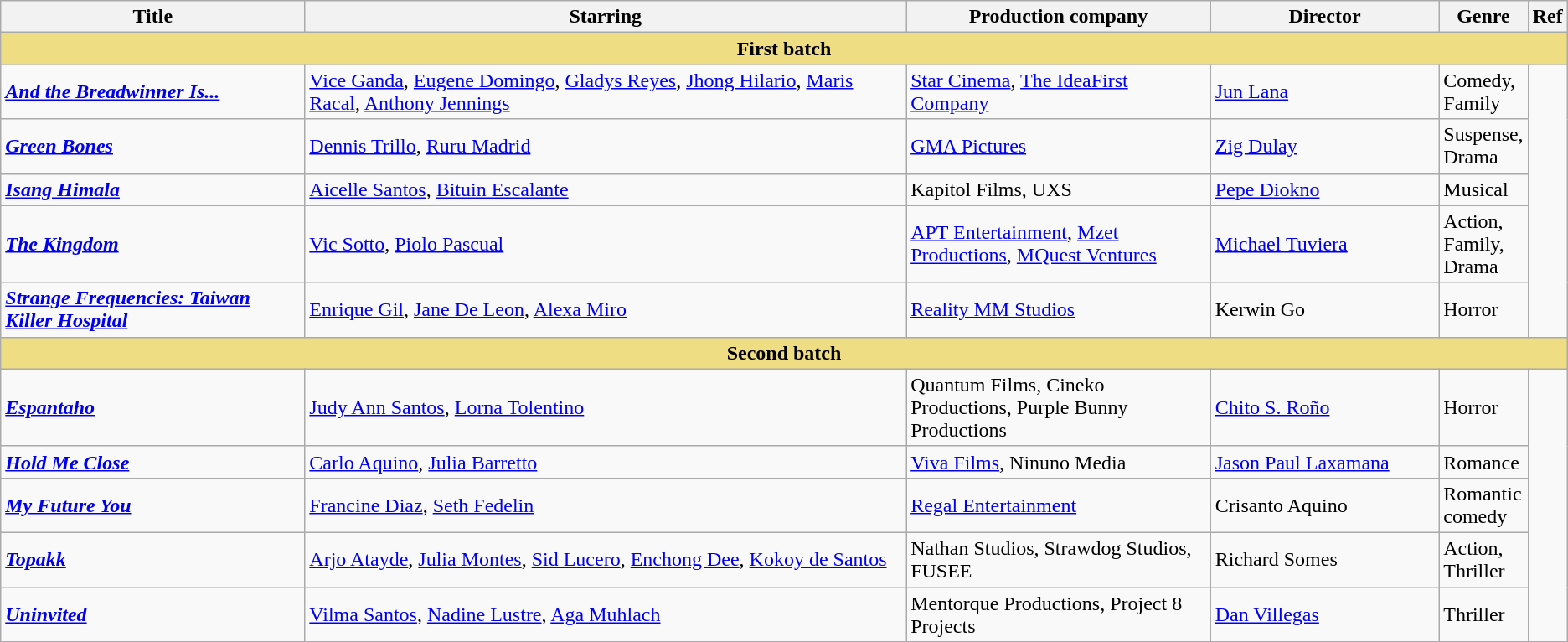<table class="wikitable">
<tr>
<th width=20%>Title</th>
<th width=40%>Starring</th>
<th width=20%>Production company</th>
<th width=15%>Director</th>
<th width=10%>Genre</th>
<th width=10%>Ref</th>
</tr>
<tr>
<th style="background:#EEDD82" colspan=6>First batch</th>
</tr>
<tr>
<td><strong><em><a href='#'>And the Breadwinner Is...</a></em></strong></td>
<td><a href='#'>Vice Ganda</a>, <a href='#'>Eugene Domingo</a>, <a href='#'>Gladys Reyes</a>, <a href='#'>Jhong Hilario</a>, <a href='#'>Maris Racal</a>, <a href='#'>Anthony Jennings</a></td>
<td><a href='#'>Star Cinema</a>, <a href='#'>The IdeaFirst Company</a></td>
<td><a href='#'>Jun Lana</a></td>
<td>Comedy, Family</td>
<td rowspan="5"></td>
</tr>
<tr>
<td><strong><em><a href='#'>Green Bones</a></em></strong></td>
<td><a href='#'>Dennis Trillo</a>, <a href='#'>Ruru Madrid</a></td>
<td><a href='#'>GMA Pictures</a></td>
<td><a href='#'>Zig Dulay</a></td>
<td>Suspense, Drama</td>
</tr>
<tr>
<td><strong><em><a href='#'>Isang Himala</a></em></strong></td>
<td><a href='#'>Aicelle Santos</a>, <a href='#'>Bituin Escalante</a></td>
<td>Kapitol Films, UXS</td>
<td><a href='#'>Pepe Diokno</a></td>
<td>Musical</td>
</tr>
<tr>
<td><strong><em><a href='#'>The Kingdom</a></em></strong></td>
<td><a href='#'>Vic Sotto</a>, <a href='#'>Piolo Pascual</a></td>
<td><a href='#'>APT Entertainment</a>, <a href='#'>Mzet Productions</a>, <a href='#'>MQuest Ventures</a></td>
<td><a href='#'>Michael Tuviera</a></td>
<td>Action, Family, Drama</td>
</tr>
<tr>
<td><strong><em><a href='#'>Strange Frequencies: Taiwan Killer Hospital</a></em></strong></td>
<td><a href='#'>Enrique Gil</a>, <a href='#'>Jane De Leon</a>, <a href='#'>Alexa Miro</a></td>
<td><a href='#'>Reality MM Studios</a></td>
<td>Kerwin Go</td>
<td>Horror</td>
</tr>
<tr>
<th style="background:#EEDD82" colspan=6>Second batch</th>
</tr>
<tr>
<td><strong><em><a href='#'>Espantaho</a></em></strong></td>
<td><a href='#'>Judy Ann Santos</a>, <a href='#'>Lorna Tolentino</a></td>
<td>Quantum Films, Cineko Productions, Purple Bunny Productions</td>
<td><a href='#'>Chito S. Roño</a></td>
<td>Horror</td>
<td rowspan="5"></td>
</tr>
<tr>
<td><strong><em><a href='#'>Hold Me Close</a></em></strong></td>
<td><a href='#'>Carlo Aquino</a>, <a href='#'>Julia Barretto</a></td>
<td><a href='#'>Viva Films</a>, Ninuno Media</td>
<td><a href='#'>Jason Paul Laxamana</a></td>
<td>Romance</td>
</tr>
<tr>
<td><strong><em><a href='#'>My Future You</a></em></strong></td>
<td><a href='#'>Francine Diaz</a>, <a href='#'>Seth Fedelin</a></td>
<td><a href='#'>Regal Entertainment</a></td>
<td>Crisanto Aquino</td>
<td>Romantic comedy</td>
</tr>
<tr>
<td><strong><em><a href='#'>Topakk</a></em></strong></td>
<td><a href='#'>Arjo Atayde</a>, <a href='#'>Julia Montes</a>, <a href='#'>Sid Lucero</a>, <a href='#'>Enchong Dee</a>, <a href='#'>Kokoy de Santos</a></td>
<td>Nathan Studios, Strawdog Studios, FUSEE</td>
<td>Richard Somes</td>
<td>Action, Thriller</td>
</tr>
<tr>
<td><strong><em><a href='#'>Uninvited</a></em></strong></td>
<td><a href='#'>Vilma Santos</a>, <a href='#'>Nadine Lustre</a>, <a href='#'>Aga Muhlach</a></td>
<td>Mentorque Productions, Project 8 Projects</td>
<td><a href='#'>Dan Villegas</a></td>
<td>Thriller</td>
</tr>
</table>
